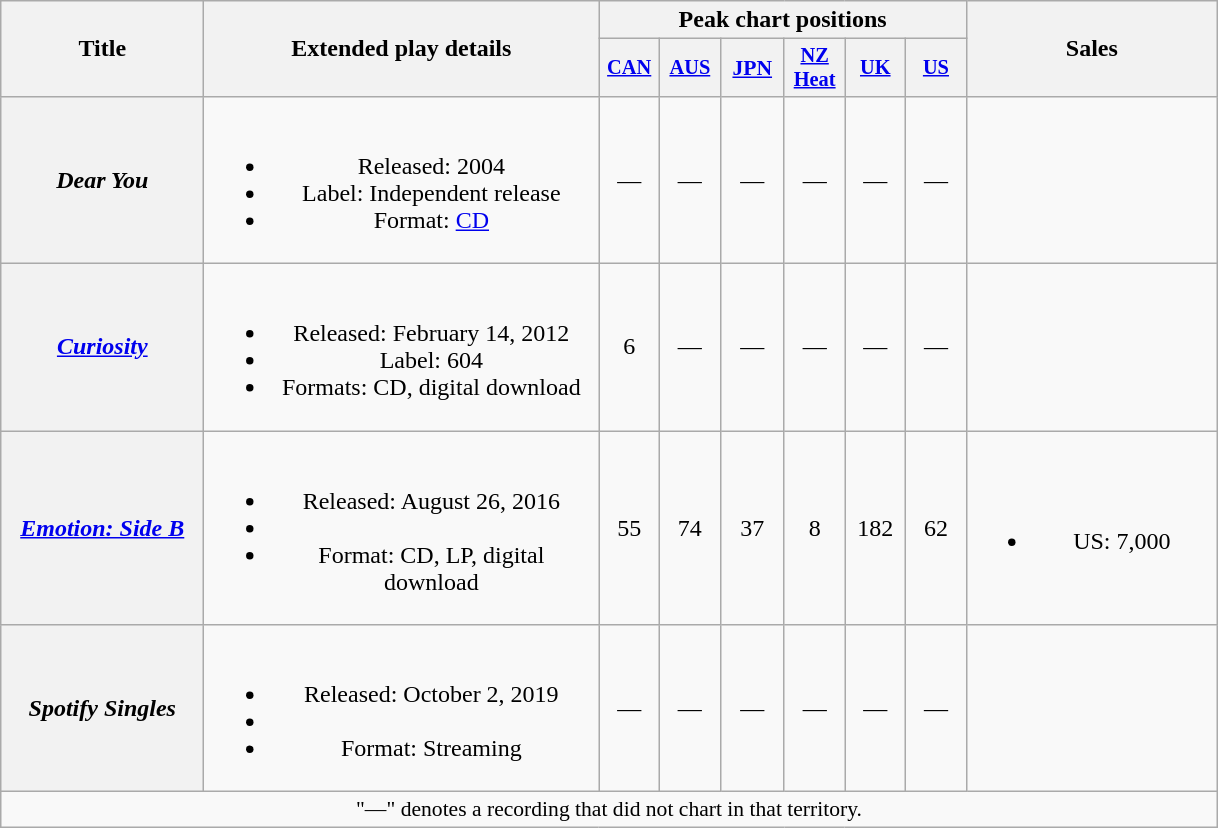<table class="wikitable plainrowheaders" style="text-align:center;">
<tr>
<th scope="col" rowspan="2" style="width:8em;">Title</th>
<th scope="col" rowspan="2" style="width:16em;">Extended play details</th>
<th scope="col" colspan="6">Peak chart positions</th>
<th scope="col" rowspan="2" style="width:10em;">Sales</th>
</tr>
<tr>
<th scope="col" style="width:2.5em;font-size:85%;"><a href='#'>CAN</a><br></th>
<th scope="col" style="width:2.5em;font-size:85%;"><a href='#'>AUS</a><br></th>
<th scope="col" style="width:2.5em;font-size:90%;"><a href='#'>JPN</a><br></th>
<th scope="col" style="width:2.5em;font-size:85%;"><a href='#'>NZ<br>Heat</a><br></th>
<th scope="col" style="width:2.5em;font-size:85%;"><a href='#'>UK</a><br></th>
<th scope="col" style="width:2.5em;font-size:85%;"><a href='#'>US</a><br></th>
</tr>
<tr>
<th scope="row"><em>Dear You</em></th>
<td><br><ul><li>Released: 2004</li><li>Label: Independent release</li><li>Format: <a href='#'>CD</a></li></ul></td>
<td>—</td>
<td>—</td>
<td>—</td>
<td>—</td>
<td>—</td>
<td>—</td>
<td></td>
</tr>
<tr>
<th scope="row"><em><a href='#'>Curiosity</a></em></th>
<td><br><ul><li>Released: February 14, 2012</li><li>Label: 604</li><li>Formats: CD, digital download</li></ul></td>
<td>6</td>
<td>—</td>
<td>—</td>
<td>—</td>
<td>—</td>
<td>—</td>
<td></td>
</tr>
<tr>
<th scope="row"><em><a href='#'>Emotion: Side B</a></em></th>
<td><br><ul><li>Released: August 26, 2016</li><li></li><li>Format: CD, LP, digital download</li></ul></td>
<td>55</td>
<td>74</td>
<td>37</td>
<td>8</td>
<td>182</td>
<td>62</td>
<td><br><ul><li>US: 7,000</li></ul></td>
</tr>
<tr>
<th scope="row"><em>Spotify Singles</em></th>
<td><br><ul><li>Released: October 2, 2019</li><li></li><li>Format: Streaming</li></ul></td>
<td>—</td>
<td>—</td>
<td>—</td>
<td>—</td>
<td>—</td>
<td>—</td>
<td></td>
</tr>
<tr>
<td colspan="13" style="font-size:90%">"—" denotes a recording that did not chart in that territory.</td>
</tr>
</table>
